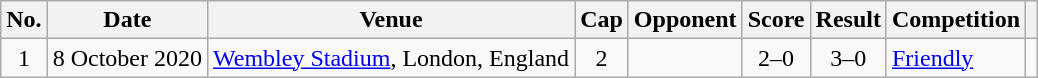<table class="wikitable">
<tr>
<th scope="col">No.</th>
<th scope="col">Date</th>
<th scope="col">Venue</th>
<th scope="col">Cap</th>
<th scope="col">Opponent</th>
<th scope="col">Score</th>
<th scope="col">Result</th>
<th scope="col">Competition</th>
<th scope="col" class="unsortable"></th>
</tr>
<tr>
<td style="text-align: center;">1</td>
<td>8 October 2020</td>
<td><a href='#'>Wembley Stadium</a>, London, England</td>
<td style="text-align: center;">2</td>
<td></td>
<td style="text-align: center;">2–0</td>
<td style="text-align: center;">3–0</td>
<td><a href='#'>Friendly</a></td>
<td style="text-align: center;"></td>
</tr>
</table>
